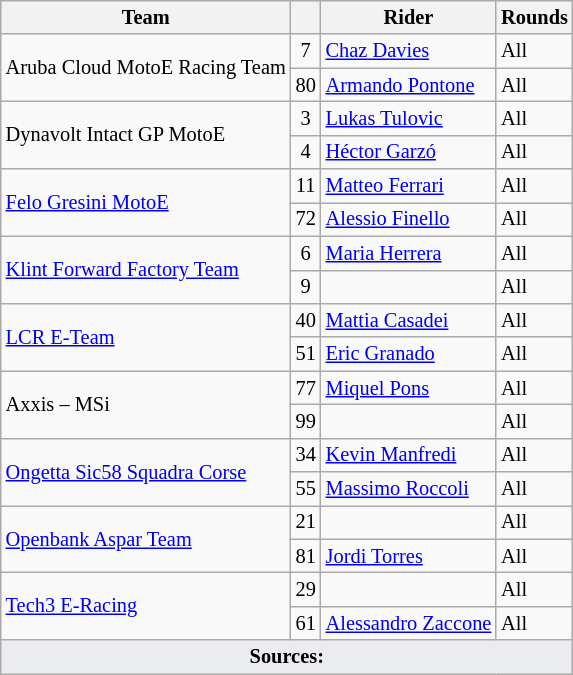<table class="wikitable" style="font-size: 85%;">
<tr>
<th>Team</th>
<th></th>
<th>Rider</th>
<th>Rounds</th>
</tr>
<tr>
<td rowspan=2 nowrap> Aruba Cloud MotoE Racing Team</td>
<td align=center>7</td>
<td> <a href='#'>Chaz Davies</a></td>
<td>All</td>
</tr>
<tr>
<td align=center>80</td>
<td> <a href='#'>Armando Pontone</a></td>
<td>All</td>
</tr>
<tr>
<td rowspan=2> Dynavolt Intact GP MotoE</td>
<td align=center>3</td>
<td> <a href='#'>Lukas Tulovic</a></td>
<td>All</td>
</tr>
<tr>
<td align=center>4</td>
<td> <a href='#'>Héctor Garzó</a></td>
<td>All</td>
</tr>
<tr>
<td rowspan=2> <a href='#'>Felo Gresini MotoE</a></td>
<td align=center>11</td>
<td> <a href='#'>Matteo Ferrari</a></td>
<td>All</td>
</tr>
<tr>
<td align=center>72</td>
<td> <a href='#'>Alessio Finello</a></td>
<td>All</td>
</tr>
<tr>
<td rowspan=2> <a href='#'>Klint Forward Factory Team</a></td>
<td align=center>6</td>
<td> <a href='#'>Maria Herrera</a></td>
<td>All</td>
</tr>
<tr>
<td align=center>9</td>
<td> </td>
<td>All</td>
</tr>
<tr>
<td rowspan=2> <a href='#'>LCR E-Team</a></td>
<td align=center>40</td>
<td> <a href='#'>Mattia Casadei</a></td>
<td>All</td>
</tr>
<tr>
<td align=center>51</td>
<td> <a href='#'>Eric Granado</a></td>
<td>All</td>
</tr>
<tr>
<td rowspan=2> Axxis – MSi</td>
<td align=center>77</td>
<td> <a href='#'>Miquel Pons</a></td>
<td>All</td>
</tr>
<tr>
<td align=center>99</td>
<td> </td>
<td>All</td>
</tr>
<tr>
<td rowspan=2> <a href='#'>Ongetta Sic58 Squadra Corse</a></td>
<td align=center>34</td>
<td> <a href='#'>Kevin Manfredi</a></td>
<td>All</td>
</tr>
<tr>
<td align=center>55</td>
<td> <a href='#'>Massimo Roccoli</a></td>
<td>All</td>
</tr>
<tr>
<td rowspan=2> <a href='#'>Openbank Aspar Team</a></td>
<td align=center>21</td>
<td> </td>
<td>All</td>
</tr>
<tr>
<td align=center>81</td>
<td> <a href='#'>Jordi Torres</a></td>
<td>All</td>
</tr>
<tr>
<td rowspan=2> <a href='#'>Tech3 E-Racing</a></td>
<td align=center>29</td>
<td> </td>
<td>All</td>
</tr>
<tr>
<td align=center>61</td>
<td nowrap> <a href='#'>Alessandro Zaccone</a></td>
<td>All</td>
</tr>
<tr class="sortbottom">
<td colspan="5" align="bottom" style="background-color:#EAECF0; text-align:center"><strong>Sources:</strong></td>
</tr>
</table>
